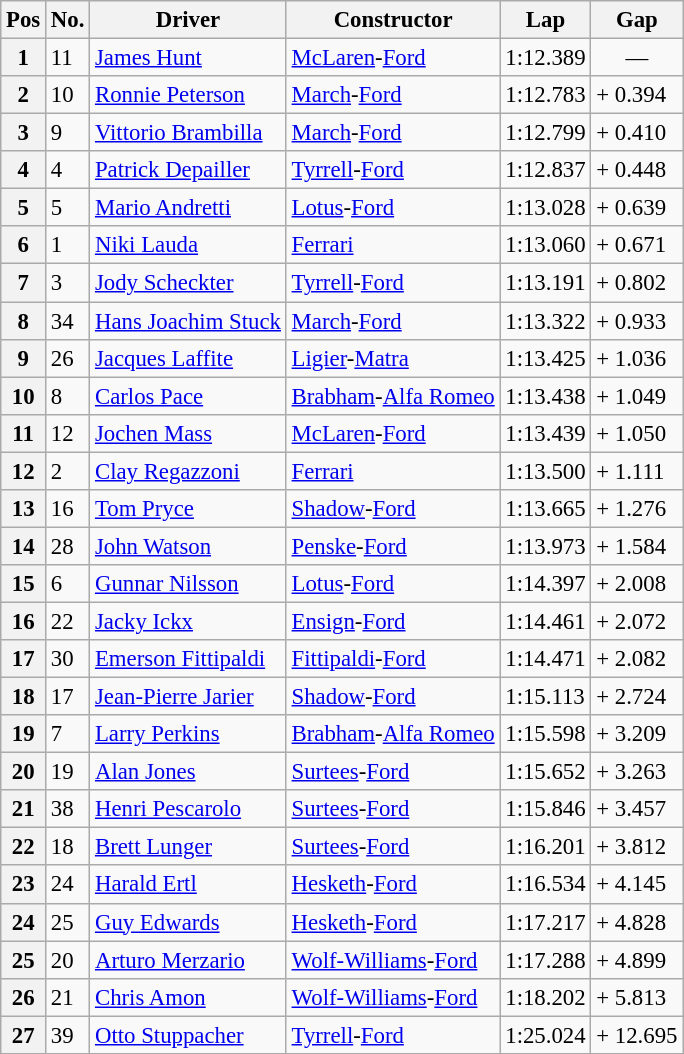<table class="wikitable" style="font-size: 95%">
<tr>
<th>Pos</th>
<th>No.</th>
<th>Driver</th>
<th>Constructor</th>
<th>Lap</th>
<th>Gap</th>
</tr>
<tr>
<th>1</th>
<td>11</td>
<td> <a href='#'>James Hunt</a></td>
<td><a href='#'>McLaren</a>-<a href='#'>Ford</a></td>
<td>1:12.389</td>
<td align="center">—</td>
</tr>
<tr>
<th>2</th>
<td>10</td>
<td> <a href='#'>Ronnie Peterson</a></td>
<td><a href='#'>March</a>-<a href='#'>Ford</a></td>
<td>1:12.783</td>
<td>+ 0.394</td>
</tr>
<tr>
<th>3</th>
<td>9</td>
<td> <a href='#'>Vittorio Brambilla</a></td>
<td><a href='#'>March</a>-<a href='#'>Ford</a></td>
<td>1:12.799</td>
<td>+ 0.410</td>
</tr>
<tr>
<th>4</th>
<td>4</td>
<td> <a href='#'>Patrick Depailler</a></td>
<td><a href='#'>Tyrrell</a>-<a href='#'>Ford</a></td>
<td>1:12.837</td>
<td>+ 0.448</td>
</tr>
<tr>
<th>5</th>
<td>5</td>
<td> <a href='#'>Mario Andretti</a></td>
<td><a href='#'>Lotus</a>-<a href='#'>Ford</a></td>
<td>1:13.028</td>
<td>+ 0.639</td>
</tr>
<tr>
<th>6</th>
<td>1</td>
<td> <a href='#'>Niki Lauda</a></td>
<td><a href='#'>Ferrari</a></td>
<td>1:13.060</td>
<td>+ 0.671</td>
</tr>
<tr>
<th>7</th>
<td>3</td>
<td> <a href='#'>Jody Scheckter</a></td>
<td><a href='#'>Tyrrell</a>-<a href='#'>Ford</a></td>
<td>1:13.191</td>
<td>+ 0.802</td>
</tr>
<tr>
<th>8</th>
<td>34</td>
<td> <a href='#'>Hans Joachim Stuck</a></td>
<td><a href='#'>March</a>-<a href='#'>Ford</a></td>
<td>1:13.322</td>
<td>+ 0.933</td>
</tr>
<tr>
<th>9</th>
<td>26</td>
<td> <a href='#'>Jacques Laffite</a></td>
<td><a href='#'>Ligier</a>-<a href='#'>Matra</a></td>
<td>1:13.425</td>
<td>+ 1.036</td>
</tr>
<tr>
<th>10</th>
<td>8</td>
<td> <a href='#'>Carlos Pace</a></td>
<td><a href='#'>Brabham</a>-<a href='#'>Alfa Romeo</a></td>
<td>1:13.438</td>
<td>+ 1.049</td>
</tr>
<tr>
<th>11</th>
<td>12</td>
<td> <a href='#'>Jochen Mass</a></td>
<td><a href='#'>McLaren</a>-<a href='#'>Ford</a></td>
<td>1:13.439</td>
<td>+ 1.050</td>
</tr>
<tr>
<th>12</th>
<td>2</td>
<td> <a href='#'>Clay Regazzoni</a></td>
<td><a href='#'>Ferrari</a></td>
<td>1:13.500</td>
<td>+ 1.111</td>
</tr>
<tr>
<th>13</th>
<td>16</td>
<td> <a href='#'>Tom Pryce</a></td>
<td><a href='#'>Shadow</a>-<a href='#'>Ford</a></td>
<td>1:13.665</td>
<td>+ 1.276</td>
</tr>
<tr>
<th>14</th>
<td>28</td>
<td> <a href='#'>John Watson</a></td>
<td><a href='#'>Penske</a>-<a href='#'>Ford</a></td>
<td>1:13.973</td>
<td>+ 1.584</td>
</tr>
<tr>
<th>15</th>
<td>6</td>
<td> <a href='#'>Gunnar Nilsson</a></td>
<td><a href='#'>Lotus</a>-<a href='#'>Ford</a></td>
<td>1:14.397</td>
<td>+ 2.008</td>
</tr>
<tr>
<th>16</th>
<td>22</td>
<td> <a href='#'>Jacky Ickx</a></td>
<td><a href='#'>Ensign</a>-<a href='#'>Ford</a></td>
<td>1:14.461</td>
<td>+ 2.072</td>
</tr>
<tr>
<th>17</th>
<td>30</td>
<td> <a href='#'>Emerson Fittipaldi</a></td>
<td><a href='#'>Fittipaldi</a>-<a href='#'>Ford</a></td>
<td>1:14.471</td>
<td>+ 2.082</td>
</tr>
<tr>
<th>18</th>
<td>17</td>
<td> <a href='#'>Jean-Pierre Jarier</a></td>
<td><a href='#'>Shadow</a>-<a href='#'>Ford</a></td>
<td>1:15.113</td>
<td>+ 2.724</td>
</tr>
<tr>
<th>19</th>
<td>7</td>
<td> <a href='#'>Larry Perkins</a></td>
<td><a href='#'>Brabham</a>-<a href='#'>Alfa Romeo</a></td>
<td>1:15.598</td>
<td>+ 3.209</td>
</tr>
<tr>
<th>20</th>
<td>19</td>
<td> <a href='#'>Alan Jones</a></td>
<td><a href='#'>Surtees</a>-<a href='#'>Ford</a></td>
<td>1:15.652</td>
<td>+ 3.263</td>
</tr>
<tr>
<th>21</th>
<td>38</td>
<td> <a href='#'>Henri Pescarolo</a></td>
<td><a href='#'>Surtees</a>-<a href='#'>Ford</a></td>
<td>1:15.846</td>
<td>+ 3.457</td>
</tr>
<tr>
<th>22</th>
<td>18</td>
<td> <a href='#'>Brett Lunger</a></td>
<td><a href='#'>Surtees</a>-<a href='#'>Ford</a></td>
<td>1:16.201</td>
<td>+ 3.812</td>
</tr>
<tr>
<th>23</th>
<td>24</td>
<td> <a href='#'>Harald Ertl</a></td>
<td><a href='#'>Hesketh</a>-<a href='#'>Ford</a></td>
<td>1:16.534</td>
<td>+ 4.145</td>
</tr>
<tr>
<th>24</th>
<td>25</td>
<td> <a href='#'>Guy Edwards</a></td>
<td><a href='#'>Hesketh</a>-<a href='#'>Ford</a></td>
<td>1:17.217</td>
<td>+ 4.828</td>
</tr>
<tr>
<th>25</th>
<td>20</td>
<td> <a href='#'>Arturo Merzario</a></td>
<td><a href='#'>Wolf-Williams</a>-<a href='#'>Ford</a></td>
<td>1:17.288</td>
<td>+ 4.899</td>
</tr>
<tr>
<th>26</th>
<td>21</td>
<td> <a href='#'>Chris Amon</a></td>
<td><a href='#'>Wolf-Williams</a>-<a href='#'>Ford</a></td>
<td>1:18.202</td>
<td>+ 5.813</td>
</tr>
<tr>
<th>27</th>
<td>39</td>
<td> <a href='#'>Otto Stuppacher</a></td>
<td><a href='#'>Tyrrell</a>-<a href='#'>Ford</a></td>
<td>1:25.024</td>
<td>+ 12.695</td>
</tr>
</table>
